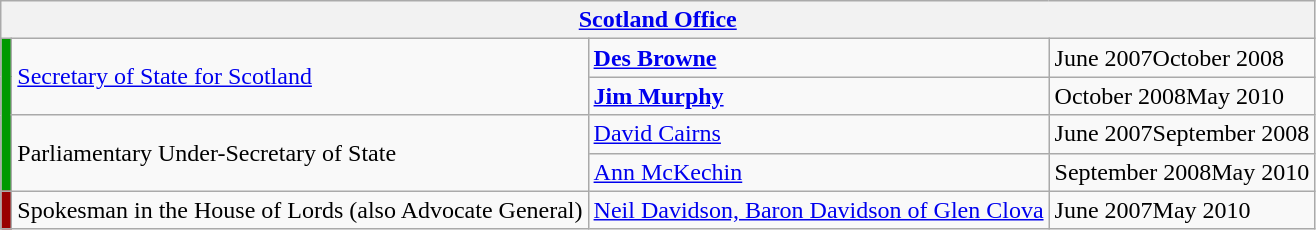<table class="wikitable">
<tr>
<th colspan=4><a href='#'>Scotland Office</a></th>
</tr>
<tr>
<td rowspan=4 bgcolor="009900"></td>
<td rowspan=2><a href='#'>Secretary of State for Scotland</a></td>
<td><strong><a href='#'>Des Browne</a></strong></td>
<td>June 2007October 2008</td>
</tr>
<tr>
<td><strong><a href='#'>Jim Murphy</a></strong></td>
<td>October 2008May 2010</td>
</tr>
<tr>
<td rowspan=2>Parliamentary Under-Secretary of State</td>
<td><a href='#'>David Cairns</a></td>
<td>June 2007September 2008</td>
</tr>
<tr>
<td><a href='#'>Ann McKechin</a></td>
<td>September 2008May 2010</td>
</tr>
<tr>
<td bgcolor="990000"></td>
<td>Spokesman in the House of Lords (also Advocate General)</td>
<td><a href='#'>Neil Davidson, Baron Davidson of Glen Clova</a></td>
<td>June 2007May 2010</td>
</tr>
</table>
